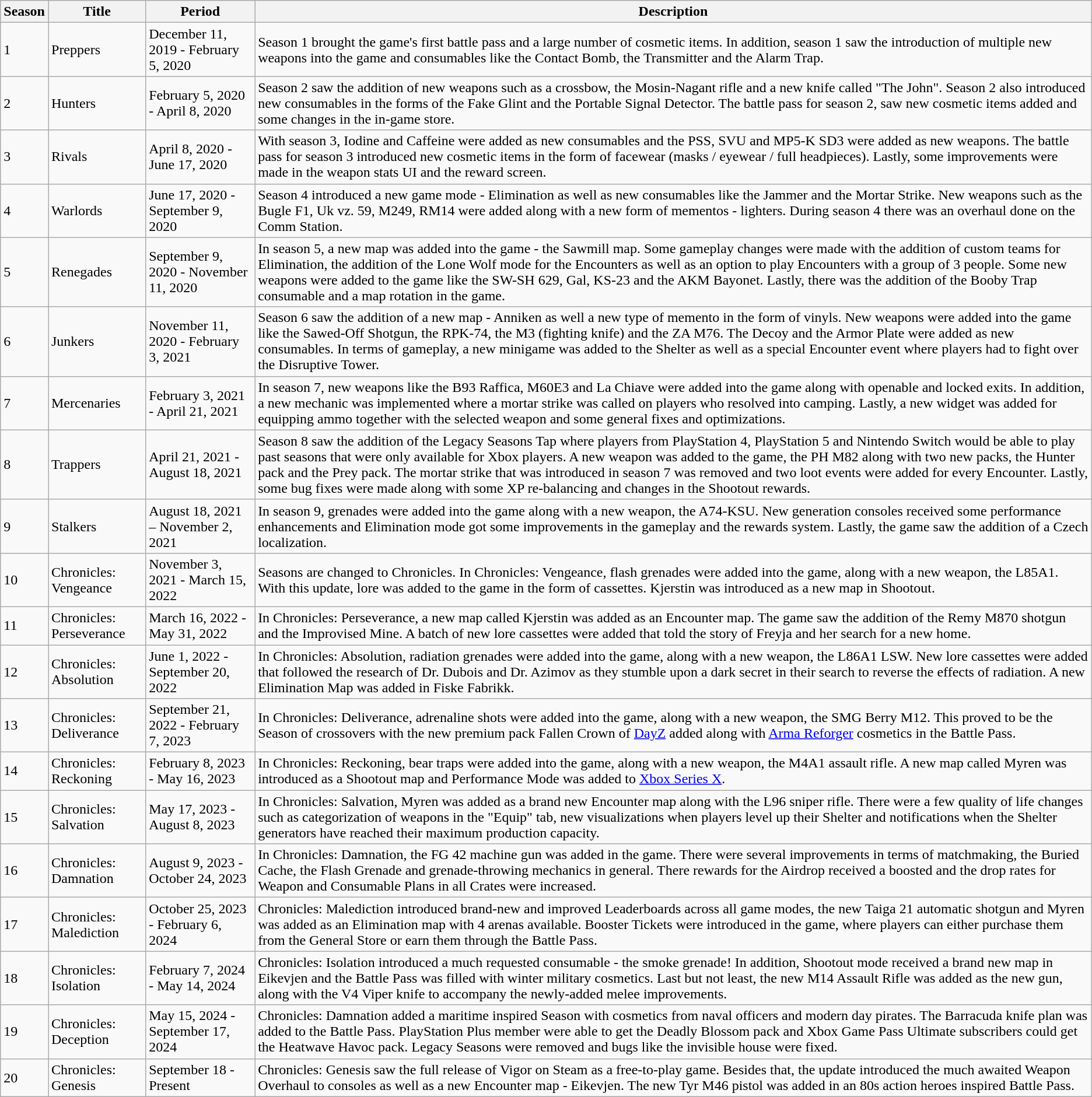<table class="wikitable">
<tr>
<th>Season</th>
<th>Title</th>
<th>Period</th>
<th>Description</th>
</tr>
<tr>
<td>1</td>
<td>Preppers</td>
<td>December 11, 2019 - February 5, 2020</td>
<td>Season 1 brought the game's first battle pass and a large number of cosmetic items. In addition, season 1 saw the introduction of multiple new weapons into the game and consumables like the Contact Bomb, the Transmitter and the Alarm Trap.</td>
</tr>
<tr>
<td>2</td>
<td>Hunters</td>
<td>February 5, 2020 - April 8, 2020</td>
<td>Season 2 saw the addition of new weapons such as a crossbow, the Mosin-Nagant rifle and a new knife called "The John". Season 2 also introduced new consumables in the forms of the Fake Glint and the Portable Signal Detector. The battle pass for season 2, saw new cosmetic items added and some changes in the in-game store.</td>
</tr>
<tr>
<td>3</td>
<td>Rivals</td>
<td>April 8, 2020 - June 17, 2020</td>
<td>With season 3, Iodine and Caffeine were added as new consumables and the PSS, SVU and MP5-K SD3 were added as new weapons. The battle pass for season 3 introduced new cosmetic items in the form of facewear (masks / eyewear / full headpieces). Lastly, some improvements were made in the weapon stats UI and the reward screen.</td>
</tr>
<tr>
<td>4</td>
<td>Warlords</td>
<td>June 17, 2020 - September 9, 2020</td>
<td>Season 4 introduced a new game mode - Elimination as well as new consumables like the Jammer and the Mortar Strike. New weapons such as the Bugle F1, Uk vz. 59, M249, RM14 were added along with a new form of mementos - lighters. During season 4 there was an overhaul done on the Comm Station.</td>
</tr>
<tr>
<td>5</td>
<td>Renegades</td>
<td>September 9, 2020 - November 11, 2020</td>
<td>In season 5, a new map was added into the game - the Sawmill map. Some gameplay changes were made with the addition of custom teams for Elimination, the addition of the Lone Wolf mode for the Encounters as well as an option to play Encounters with a group of 3 people. Some new weapons were added to the game like the SW-SH 629, Gal, KS-23 and the AKM Bayonet. Lastly, there was the addition of the Booby Trap consumable and a map rotation in the game.</td>
</tr>
<tr>
<td>6</td>
<td>Junkers</td>
<td>November 11, 2020 - February 3, 2021</td>
<td>Season 6 saw the addition of a new map - Anniken as well a new type of memento in the form of vinyls. New weapons were added into the game like the Sawed-Off Shotgun, the RPK-74, the M3 (fighting knife) and the ZA M76. The Decoy and the Armor Plate were added as new consumables. In terms of gameplay, a new minigame was added to the Shelter as well as a special Encounter event where players had to fight over the Disruptive Tower.</td>
</tr>
<tr>
<td>7</td>
<td>Mercenaries</td>
<td>February 3, 2021 - April 21, 2021</td>
<td>In season 7, new weapons like the B93 Raffica, M60E3 and La Chiave were added into the game along with openable and locked exits. In addition, a new mechanic was implemented where a mortar strike was called on players who resolved into camping. Lastly, a new widget was added for equipping ammo together with the selected weapon and some general fixes and optimizations.</td>
</tr>
<tr>
<td>8</td>
<td>Trappers</td>
<td>April 21, 2021 - August 18, 2021</td>
<td>Season 8 saw the addition of the Legacy Seasons Tap where players from PlayStation 4, PlayStation 5 and Nintendo Switch would be able to play past seasons that were only available for Xbox players. A new weapon was added to the game, the PH M82 along with two new packs, the Hunter pack and the Prey pack. The mortar strike that was introduced in season 7 was removed and two loot events were added for every Encounter. Lastly, some bug fixes were made along with some XP re-balancing and changes in the Shootout rewards.</td>
</tr>
<tr>
<td>9</td>
<td>Stalkers</td>
<td>August 18, 2021 – November 2, 2021</td>
<td>In season 9, grenades were added into the game along with a new weapon, the A74-KSU. New generation consoles received some performance enhancements and Elimination mode got some improvements in the gameplay and the rewards system. Lastly, the game saw the addition of a Czech localization.</td>
</tr>
<tr>
<td>10</td>
<td>Chronicles: Vengeance</td>
<td>November 3, 2021 - March 15, 2022</td>
<td>Seasons are changed to Chronicles. In Chronicles: Vengeance, flash grenades were added into the game, along with a new weapon, the L85A1. With this update, lore was added to the game in the form of cassettes. Kjerstin was introduced as a new map in Shootout.</td>
</tr>
<tr>
<td>11</td>
<td>Chronicles: Perseverance</td>
<td>March 16, 2022 - May 31, 2022</td>
<td>In Chronicles: Perseverance, a new map called Kjerstin was added as an Encounter map. The game saw the addition of the Remy M870 shotgun and the Improvised Mine. A batch of new lore cassettes were added that told the story of Freyja and her search for a new home.</td>
</tr>
<tr>
<td>12</td>
<td>Chronicles: Absolution</td>
<td>June 1, 2022 - September 20, 2022</td>
<td>In Chronicles: Absolution, radiation grenades were added into the game, along with a new weapon, the L86A1 LSW. New lore cassettes were added that followed the research of Dr. Dubois and Dr. Azimov as they stumble upon a dark secret in their search to reverse the effects of radiation. A new Elimination Map was added in Fiske Fabrikk.</td>
</tr>
<tr>
<td>13</td>
<td>Chronicles: Deliverance</td>
<td>September 21, 2022 - February 7, 2023</td>
<td>In Chronicles: Deliverance, adrenaline shots were added into the game, along with a new weapon, the SMG Berry M12. This proved to be the Season of crossovers with the new premium pack Fallen Crown of <a href='#'>DayZ</a> added along with <a href='#'>Arma Reforger</a> cosmetics in the Battle Pass.</td>
</tr>
<tr>
<td>14</td>
<td>Chronicles: Reckoning</td>
<td>February 8, 2023 - May 16, 2023</td>
<td>In Chronicles: Reckoning, bear traps were added into the game, along with a new weapon, the M4A1 assault rifle. A new map called Myren was introduced as a Shootout map and Performance Mode was added to <a href='#'>Xbox Series X</a>.</td>
</tr>
<tr>
<td>15</td>
<td>Chronicles: Salvation</td>
<td>May 17, 2023 - August 8, 2023</td>
<td>In Chronicles: Salvation, Myren was added as a brand new Encounter map along with the L96 sniper rifle. There were a few quality of life changes such as categorization of weapons in the "Equip" tab, new visualizations when players level up their Shelter and notifications when the Shelter generators have reached their maximum production capacity.</td>
</tr>
<tr>
<td>16</td>
<td>Chronicles: Damnation</td>
<td>August 9, 2023 - October 24, 2023</td>
<td>In Chronicles: Damnation, the FG 42 machine gun was added in the game. There were several improvements in terms of matchmaking, the Buried Cache, the Flash Grenade and grenade-throwing mechanics in general. There rewards for the Airdrop received a boosted and the drop rates for Weapon and Consumable Plans in all Crates were increased.</td>
</tr>
<tr>
<td>17</td>
<td>Chronicles: Malediction</td>
<td>October 25, 2023 - February 6, 2024</td>
<td>Chronicles: Malediction introduced brand-new and improved Leaderboards across all game modes, the new Taiga 21 automatic shotgun and Myren was added as an Elimination map with 4 arenas available. Booster Tickets were introduced in the game, where players can either purchase them from the General Store or earn them through the Battle Pass.</td>
</tr>
<tr>
<td>18</td>
<td>Chronicles: Isolation</td>
<td>February 7, 2024 - May 14, 2024</td>
<td>Chronicles: Isolation introduced a much requested consumable - the smoke grenade! In addition, Shootout mode received a brand new map in Eikevjen and the Battle Pass was filled with winter military cosmetics. Last but not least, the new M14 Assault Rifle was added as the new gun, along with the V4 Viper knife to accompany the newly-added melee improvements.</td>
</tr>
<tr>
<td>19</td>
<td>Chronicles: Deception</td>
<td>May 15, 2024 - September 17, 2024</td>
<td>Chronicles: Damnation added a maritime inspired Season with cosmetics from naval officers and modern day pirates. The Barracuda knife plan was added to the Battle Pass. PlayStation Plus member were able to get the Deadly Blossom pack and Xbox Game Pass Ultimate subscribers could get the Heatwave Havoc pack. Legacy Seasons were removed and bugs like the invisible house were fixed.</td>
</tr>
<tr>
<td>20</td>
<td>Chronicles: Genesis</td>
<td>September 18 - Present</td>
<td>Chronicles: Genesis saw the full release of Vigor on Steam as a free-to-play game. Besides that, the update introduced the much awaited Weapon Overhaul to consoles as well as a new Encounter map - Eikevjen. The new Tyr M46 pistol was added in an 80s action heroes inspired Battle Pass.</td>
</tr>
</table>
